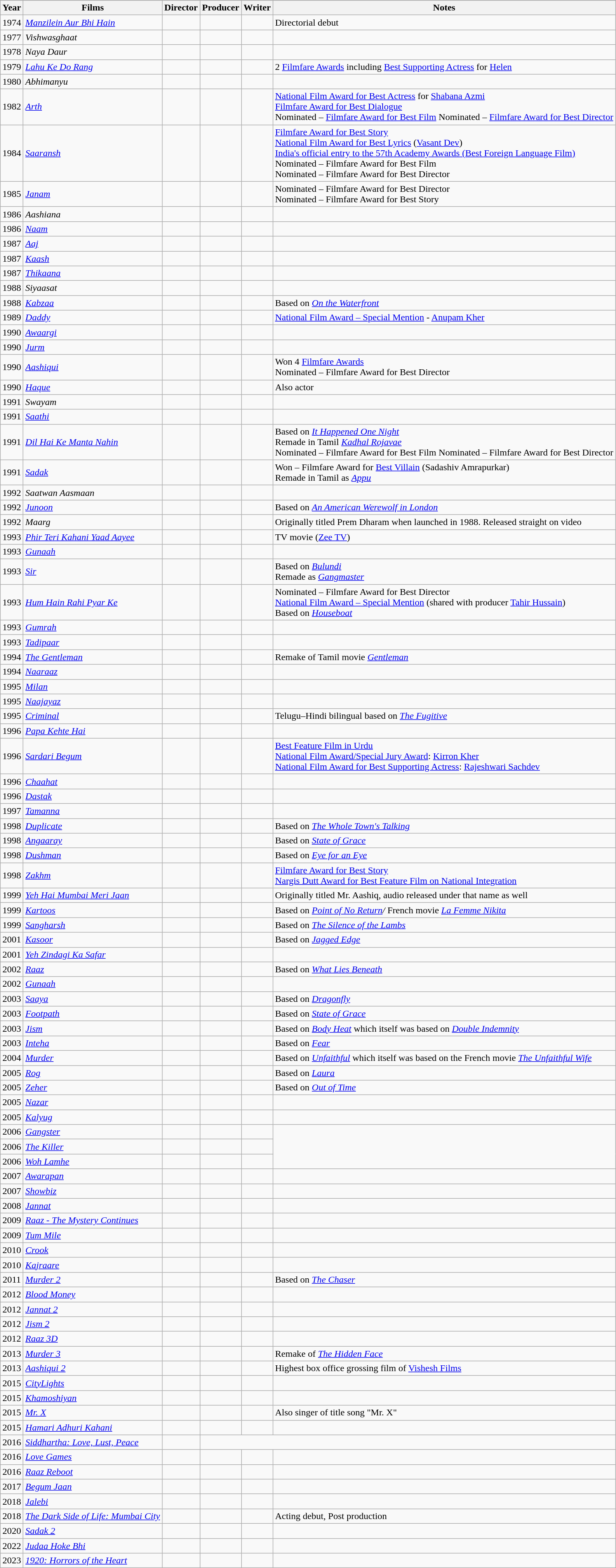<table class="wikitable sortable">
<tr style="text-align:center;">
</tr>
<tr>
<th>Year</th>
<th>Films</th>
<th>Director</th>
<th>Producer</th>
<th>Writer</th>
<th>Notes</th>
</tr>
<tr>
<td style="text-align:center;">1974</td>
<td><em><a href='#'>Manzilein Aur Bhi Hain</a></em></td>
<td></td>
<td></td>
<td></td>
<td>Directorial debut</td>
</tr>
<tr>
<td style="text-align:center;">1977</td>
<td><em>Vishwasghaat</em></td>
<td></td>
<td></td>
<td></td>
<td></td>
</tr>
<tr>
<td style="text-align:center;">1978</td>
<td><em>Naya Daur</em></td>
<td></td>
<td></td>
<td></td>
<td></td>
</tr>
<tr>
<td style="text-align:center;">1979</td>
<td><em><a href='#'>Lahu Ke Do Rang</a></em></td>
<td></td>
<td></td>
<td></td>
<td>2 <a href='#'>Filmfare Awards</a> including <a href='#'>Best Supporting Actress</a> for <a href='#'>Helen</a></td>
</tr>
<tr>
<td style="text-align:center;">1980</td>
<td><em>Abhimanyu</em></td>
<td></td>
<td></td>
<td></td>
<td></td>
</tr>
<tr>
<td style="text-align:center;">1982</td>
<td><em><a href='#'>Arth</a></em></td>
<td></td>
<td></td>
<td></td>
<td><a href='#'>National Film Award for Best Actress</a> for <a href='#'>Shabana Azmi</a> <br><a href='#'>Filmfare Award for Best Dialogue</a><br>Nominated – <a href='#'>Filmfare Award for Best Film</a>
Nominated – <a href='#'>Filmfare Award for Best Director</a></td>
</tr>
<tr>
<td style="text-align:center;">1984</td>
<td><em><a href='#'>Saaransh</a></em></td>
<td></td>
<td></td>
<td></td>
<td><a href='#'>Filmfare Award for Best Story</a> <br><a href='#'>National Film Award for Best Lyrics</a> (<a href='#'>Vasant Dev</a>) <br><a href='#'>India's official entry to the 57th Academy Awards (Best Foreign Language Film)</a><br>Nominated – Filmfare Award for Best Film<br>Nominated – Filmfare Award for Best Director</td>
</tr>
<tr>
<td style="text-align:center;">1985</td>
<td><em><a href='#'>Janam</a></em></td>
<td></td>
<td></td>
<td></td>
<td>Nominated – Filmfare Award for Best Director<br>Nominated – Filmfare Award for Best Story</td>
</tr>
<tr>
<td style="text-align:center;">1986</td>
<td><em>Aashiana</em></td>
<td></td>
<td></td>
<td></td>
<td></td>
</tr>
<tr>
<td style="text-align:center;">1986</td>
<td><em><a href='#'>Naam</a></em></td>
<td></td>
<td></td>
<td></td>
<td></td>
</tr>
<tr>
<td style="text-align:center;">1987</td>
<td><em><a href='#'>Aaj</a></em></td>
<td></td>
<td></td>
<td></td>
<td></td>
</tr>
<tr>
<td style="text-align:center;">1987</td>
<td><em><a href='#'>Kaash</a></em></td>
<td></td>
<td></td>
<td></td>
<td></td>
</tr>
<tr>
<td style="text-align:center;">1987</td>
<td><em><a href='#'>Thikaana</a></em></td>
<td></td>
<td></td>
<td></td>
<td></td>
</tr>
<tr>
<td style="text-align:center;">1988</td>
<td><em>Siyaasat</em></td>
<td></td>
<td></td>
<td></td>
<td></td>
</tr>
<tr>
<td style="text-align:center;">1988</td>
<td><em><a href='#'>Kabzaa</a></em></td>
<td></td>
<td></td>
<td></td>
<td>Based on <em><a href='#'>On the Waterfront</a></em></td>
</tr>
<tr>
<td style="text-align:center;">1989</td>
<td><em><a href='#'>Daddy</a></em></td>
<td></td>
<td></td>
<td></td>
<td><a href='#'>National Film Award – Special Mention</a> - <a href='#'>Anupam Kher</a></td>
</tr>
<tr>
<td style="text-align:center;">1990</td>
<td><em><a href='#'>Awaargi</a></em></td>
<td></td>
<td></td>
<td></td>
<td></td>
</tr>
<tr>
<td style="text-align:center;">1990</td>
<td><em><a href='#'>Jurm</a></em></td>
<td></td>
<td></td>
<td></td>
<td></td>
</tr>
<tr>
<td style="text-align:center;">1990</td>
<td><em><a href='#'>Aashiqui</a></em></td>
<td></td>
<td></td>
<td></td>
<td>Won 4 <a href='#'>Filmfare Awards</a> <br>Nominated – Filmfare Award for Best Director</td>
</tr>
<tr>
<td style="text-align:center;">1990</td>
<td><em><a href='#'>Haque</a></em></td>
<td></td>
<td></td>
<td></td>
<td>Also actor</td>
</tr>
<tr>
<td style="text-align:center;">1991</td>
<td><em>Swayam</em></td>
<td></td>
<td></td>
<td></td>
<td></td>
</tr>
<tr>
<td style="text-align:center;">1991</td>
<td><em><a href='#'>Saathi</a></em></td>
<td></td>
<td></td>
<td></td>
<td></td>
</tr>
<tr>
<td style="text-align:center;">1991</td>
<td><em><a href='#'>Dil Hai Ke Manta Nahin</a></em></td>
<td></td>
<td></td>
<td></td>
<td>Based on <em><a href='#'>It Happened One Night</a></em><br>Remade in Tamil <em><a href='#'>Kadhal Rojavae</a></em><br>Nominated – Filmfare Award for Best Film
Nominated – Filmfare Award for Best Director</td>
</tr>
<tr>
<td style="text-align:center;">1991</td>
<td><em><a href='#'>Sadak</a></em></td>
<td></td>
<td></td>
<td></td>
<td>Won – Filmfare Award for <a href='#'>Best Villain</a> (Sadashiv Amrapurkar)  <br>Remade in Tamil as <em><a href='#'>Appu</a></em></td>
</tr>
<tr>
<td style="text-align:center;">1992</td>
<td><em>Saatwan Aasmaan</em></td>
<td></td>
<td></td>
<td></td>
<td></td>
</tr>
<tr>
<td style="text-align:center;">1992</td>
<td><em><a href='#'>Junoon</a></em></td>
<td></td>
<td></td>
<td></td>
<td>Based on <em><a href='#'>An American Werewolf in London</a></em></td>
</tr>
<tr>
<td style="text-align:center;">1992</td>
<td><em>Maarg</em></td>
<td></td>
<td></td>
<td></td>
<td>Originally titled Prem Dharam when launched in 1988. Released straight on video</td>
</tr>
<tr>
<td style="text-align:center;">1993</td>
<td><em><a href='#'>Phir Teri Kahani Yaad Aayee</a></em></td>
<td></td>
<td></td>
<td></td>
<td>TV movie (<a href='#'>Zee TV</a>)</td>
</tr>
<tr>
<td style="text-align:center;">1993</td>
<td><em><a href='#'>Gunaah</a></em></td>
<td></td>
<td></td>
<td></td>
<td></td>
</tr>
<tr>
<td style="text-align:center;">1993</td>
<td><em><a href='#'>Sir</a></em></td>
<td></td>
<td></td>
<td></td>
<td>Based on <em><a href='#'>Bulundi</a></em> <br>Remade as <em><a href='#'>Gangmaster</a></em></td>
</tr>
<tr>
<td style="text-align:center;">1993</td>
<td><em><a href='#'>Hum Hain Rahi Pyar Ke</a></em></td>
<td></td>
<td></td>
<td></td>
<td>Nominated – Filmfare Award for Best Director<br><a href='#'>National Film Award – Special Mention</a> (shared with producer <a href='#'>Tahir Hussain</a>) <br>Based on <em><a href='#'>Houseboat</a></em></td>
</tr>
<tr>
<td style="text-align:center;">1993</td>
<td><em><a href='#'>Gumrah</a></em></td>
<td></td>
<td></td>
<td></td>
<td></td>
</tr>
<tr>
<td style="text-align:center;">1993</td>
<td><em><a href='#'>Tadipaar</a></em></td>
<td></td>
<td></td>
<td></td>
<td></td>
</tr>
<tr>
<td style="text-align:center;">1994</td>
<td><em><a href='#'>The Gentleman</a></em></td>
<td></td>
<td></td>
<td></td>
<td>Remake of Tamil movie <em><a href='#'>Gentleman</a></em></td>
</tr>
<tr>
<td style="text-align:center;">1994</td>
<td><em><a href='#'>Naaraaz</a></em></td>
<td></td>
<td></td>
<td></td>
<td></td>
</tr>
<tr>
<td style="text-align:center;">1995</td>
<td><em><a href='#'>Milan</a></em></td>
<td></td>
<td></td>
<td></td>
<td></td>
</tr>
<tr>
<td style="text-align:center;">1995</td>
<td><em><a href='#'>Naajayaz</a></em></td>
<td></td>
<td></td>
<td></td>
<td></td>
</tr>
<tr>
<td style="text-align:center;">1995</td>
<td><em><a href='#'>Criminal</a></em></td>
<td></td>
<td></td>
<td></td>
<td>Telugu–Hindi bilingual based on <em><a href='#'>The Fugitive</a></em></td>
</tr>
<tr>
<td style="text-align:center;">1996</td>
<td><em><a href='#'>Papa Kehte Hai</a></em></td>
<td></td>
<td></td>
<td></td>
<td></td>
</tr>
<tr>
<td style="text-align:center;">1996</td>
<td><em><a href='#'>Sardari Begum</a></em></td>
<td></td>
<td></td>
<td></td>
<td><a href='#'>Best Feature Film in Urdu</a><br><a href='#'>National Film Award/Special Jury Award</a>: <a href='#'>Kirron Kher</a><br><a href='#'>National Film Award for Best Supporting Actress</a>: <a href='#'>Rajeshwari Sachdev</a></td>
</tr>
<tr>
<td style="text-align:center;">1996</td>
<td><em><a href='#'>Chaahat</a></em></td>
<td></td>
<td></td>
<td></td>
<td></td>
</tr>
<tr>
<td style="text-align:center;">1996</td>
<td><em><a href='#'>Dastak</a></em></td>
<td></td>
<td></td>
<td></td>
<td></td>
</tr>
<tr>
<td style="text-align:center;">1997</td>
<td><em><a href='#'>Tamanna</a></em></td>
<td></td>
<td></td>
<td></td>
<td></td>
</tr>
<tr>
<td style="text-align:center;">1998</td>
<td><em><a href='#'>Duplicate</a></em></td>
<td></td>
<td></td>
<td></td>
<td>Based on <em><a href='#'>The Whole Town's Talking</a></em></td>
</tr>
<tr>
<td style="text-align:center;">1998</td>
<td><em><a href='#'>Angaaray</a></em></td>
<td></td>
<td></td>
<td></td>
<td>Based on <em><a href='#'>State of Grace</a></em></td>
</tr>
<tr>
<td style="text-align:center;">1998</td>
<td><em><a href='#'>Dushman</a></em></td>
<td></td>
<td></td>
<td></td>
<td>Based on <em><a href='#'>Eye for an Eye</a></em></td>
</tr>
<tr>
<td style="text-align:center;">1998</td>
<td><em><a href='#'>Zakhm</a></em></td>
<td></td>
<td></td>
<td></td>
<td><a href='#'>Filmfare Award for Best Story</a><br><a href='#'>Nargis Dutt Award for Best Feature Film on National Integration</a></td>
</tr>
<tr>
<td style="text-align:center;">1999</td>
<td><em><a href='#'>Yeh Hai Mumbai Meri Jaan</a></em></td>
<td></td>
<td></td>
<td></td>
<td>Originally titled Mr. Aashiq, audio released under that name as well</td>
</tr>
<tr>
<td style="text-align:center;">1999</td>
<td><em><a href='#'>Kartoos</a></em></td>
<td></td>
<td></td>
<td></td>
<td>Based on <em><a href='#'>Point of No Return</a>/</em> French movie <em><a href='#'>La Femme Nikita</a></em></td>
</tr>
<tr>
<td style="text-align:center;">1999</td>
<td><em><a href='#'>Sangharsh</a></em></td>
<td></td>
<td></td>
<td></td>
<td>Based on <em><a href='#'>The Silence of the Lambs</a></em></td>
</tr>
<tr>
<td style="text-align:center;">2001</td>
<td><em><a href='#'>Kasoor</a></em></td>
<td></td>
<td></td>
<td></td>
<td>Based on <em><a href='#'>Jagged Edge</a></em></td>
</tr>
<tr>
<td style="text-align:center;">2001</td>
<td><em><a href='#'>Yeh Zindagi Ka Safar</a></em></td>
<td></td>
<td></td>
<td></td>
<td></td>
</tr>
<tr>
<td style="text-align:center;">2002</td>
<td><em><a href='#'>Raaz</a></em></td>
<td></td>
<td></td>
<td></td>
<td>Based on <em><a href='#'>What Lies Beneath</a></em></td>
</tr>
<tr>
<td style="text-align:center;">2002</td>
<td><em><a href='#'>Gunaah</a></em></td>
<td></td>
<td></td>
<td></td>
<td></td>
</tr>
<tr>
<td style="text-align:center;">2003</td>
<td><em><a href='#'>Saaya</a></em></td>
<td></td>
<td></td>
<td></td>
<td>Based on <em><a href='#'>Dragonfly</a></em></td>
</tr>
<tr>
<td style="text-align:center;">2003</td>
<td><em><a href='#'>Footpath</a></em></td>
<td></td>
<td></td>
<td></td>
<td>Based on <em><a href='#'>State of Grace</a></em></td>
</tr>
<tr>
<td style="text-align:center;">2003</td>
<td><em><a href='#'>Jism</a></em></td>
<td></td>
<td></td>
<td></td>
<td>Based on <em><a href='#'>Body Heat</a></em> which itself was based on <em><a href='#'>Double Indemnity</a></em></td>
</tr>
<tr>
<td style="text-align:center;">2003</td>
<td><em><a href='#'>Inteha</a></em></td>
<td></td>
<td></td>
<td></td>
<td>Based on <em><a href='#'>Fear</a></em></td>
</tr>
<tr>
<td style="text-align:center;">2004</td>
<td><em><a href='#'>Murder</a></em></td>
<td></td>
<td></td>
<td></td>
<td>Based on <em><a href='#'>Unfaithful</a></em> which itself was based on the French movie <em><a href='#'>The Unfaithful Wife</a></em></td>
</tr>
<tr>
<td style="text-align:center;">2005</td>
<td><em><a href='#'>Rog</a></em></td>
<td></td>
<td></td>
<td></td>
<td>Based on <em><a href='#'>Laura</a></em></td>
</tr>
<tr>
<td style="text-align:center;">2005</td>
<td><em><a href='#'>Zeher</a></em></td>
<td></td>
<td></td>
<td></td>
<td>Based on <em><a href='#'>Out of Time</a></em></td>
</tr>
<tr>
<td style="text-align:center;">2005</td>
<td><em><a href='#'>Nazar</a></em></td>
<td></td>
<td></td>
<td></td>
<td></td>
</tr>
<tr>
<td style="text-align:center;">2005</td>
<td><em><a href='#'>Kalyug</a></em></td>
<td></td>
<td></td>
<td></td>
<td></td>
</tr>
<tr>
<td style="text-align:center;">2006</td>
<td><em><a href='#'>Gangster</a></em></td>
<td></td>
<td></td>
<td></td>
</tr>
<tr>
<td style="text-align:center;">2006</td>
<td><em><a href='#'>The Killer</a></em></td>
<td></td>
<td></td>
<td></td>
</tr>
<tr>
<td style="text-align:center;">2006</td>
<td><em><a href='#'>Woh Lamhe</a></em></td>
<td></td>
<td></td>
<td></td>
</tr>
<tr>
<td style="text-align:center;">2007</td>
<td><em><a href='#'>Awarapan</a></em></td>
<td></td>
<td></td>
<td></td>
<td></td>
</tr>
<tr>
<td style="text-align:center;">2007</td>
<td><em><a href='#'>Showbiz</a></em></td>
<td></td>
<td></td>
<td></td>
<td></td>
</tr>
<tr>
<td style="text-align:center;">2008</td>
<td><em><a href='#'>Jannat</a></em></td>
<td></td>
<td></td>
<td></td>
</tr>
<tr>
<td style="text-align:center;">2009</td>
<td><em><a href='#'>Raaz - The Mystery Continues</a></em></td>
<td></td>
<td></td>
<td></td>
<td></td>
</tr>
<tr>
<td style="text-align:center;">2009</td>
<td><em><a href='#'>Tum Mile</a></em></td>
<td></td>
<td></td>
<td></td>
<td></td>
</tr>
<tr>
<td style="text-align:center;">2010</td>
<td><em><a href='#'>Crook</a></em></td>
<td></td>
<td></td>
<td></td>
<td></td>
</tr>
<tr>
<td style="text-align:center;">2010</td>
<td><em><a href='#'>Kajraare</a></em></td>
<td></td>
<td></td>
<td></td>
<td></td>
</tr>
<tr>
<td style="text-align:center;">2011</td>
<td><em><a href='#'>Murder 2</a></em></td>
<td></td>
<td></td>
<td></td>
<td>Based on <em><a href='#'>The Chaser</a></em></td>
</tr>
<tr>
<td style="text-align:center;">2012</td>
<td><em><a href='#'>Blood Money</a></em></td>
<td></td>
<td></td>
<td></td>
<td></td>
</tr>
<tr>
<td style="text-align:center;">2012</td>
<td><em><a href='#'>Jannat 2</a></em></td>
<td></td>
<td></td>
<td></td>
<td></td>
</tr>
<tr>
<td style="text-align:center;">2012</td>
<td><em><a href='#'>Jism 2</a></em></td>
<td></td>
<td></td>
<td></td>
<td></td>
</tr>
<tr>
<td style="text-align:center;">2012</td>
<td><em><a href='#'>Raaz 3D</a></em></td>
<td></td>
<td></td>
<td></td>
<td></td>
</tr>
<tr>
<td style="text-align:center;">2013</td>
<td><em><a href='#'>Murder 3</a></em></td>
<td></td>
<td></td>
<td></td>
<td>Remake of <em><a href='#'>The Hidden Face</a></em></td>
</tr>
<tr>
<td style="text-align:center;">2013</td>
<td><em><a href='#'>Aashiqui 2</a></em></td>
<td></td>
<td></td>
<td></td>
<td>Highest box office grossing film of <a href='#'>Vishesh Films</a></td>
</tr>
<tr>
<td style="text-align:center;">2015</td>
<td><em><a href='#'>CityLights</a></em></td>
<td></td>
<td></td>
<td></td>
<td></td>
</tr>
<tr>
<td style="text-align:center;">2015</td>
<td><em><a href='#'>Khamoshiyan</a></em></td>
<td></td>
<td></td>
<td></td>
<td></td>
</tr>
<tr>
<td style="text-align:center;">2015</td>
<td><em><a href='#'>Mr. X</a></em></td>
<td></td>
<td></td>
<td></td>
<td>Also singer of title song "Mr. X"</td>
</tr>
<tr>
<td style="text-align:center;">2015</td>
<td><em><a href='#'>Hamari Adhuri Kahani</a></em></td>
<td></td>
<td></td>
<td></td>
<td></td>
</tr>
<tr>
<td style="text-align:center;">2016</td>
<td><em><a href='#'>Siddhartha: Love, Lust, Peace</a></em></td>
<td></td>
</tr>
<tr>
<td style="text-align:center;">2016</td>
<td><em><a href='#'>Love Games</a></em></td>
<td></td>
<td></td>
<td></td>
<td></td>
</tr>
<tr>
<td style="text-align:center;">2016</td>
<td><em><a href='#'>Raaz Reboot</a></em></td>
<td></td>
<td></td>
<td></td>
<td></td>
</tr>
<tr>
<td style="text-align:center;">2017</td>
<td><em><a href='#'>Begum Jaan</a></em></td>
<td></td>
<td></td>
<td></td>
<td></td>
</tr>
<tr>
<td style="text-align:center;">2018</td>
<td><em><a href='#'>Jalebi</a></em></td>
<td></td>
<td></td>
<td></td>
<td></td>
</tr>
<tr>
<td style="text-align:center;">2018</td>
<td><em><a href='#'>The Dark Side of Life: Mumbai City</a></em></td>
<td></td>
<td></td>
<td></td>
<td>Acting debut, Post production</td>
</tr>
<tr>
<td style="text-align:center;">2020</td>
<td><em><a href='#'>Sadak 2</a></em></td>
<td></td>
<td></td>
<td></td>
<td></td>
</tr>
<tr>
<td style="text-align:center;">2022</td>
<td><em><a href='#'>Judaa Hoke Bhi</a></em></td>
<td></td>
<td></td>
<td></td>
<td></td>
</tr>
<tr>
<td style="text-align:center;">2023</td>
<td><em><a href='#'>1920: Horrors of the Heart</a></em></td>
<td></td>
<td></td>
<td></td>
<td><br>


</td>
</tr>
</table>
